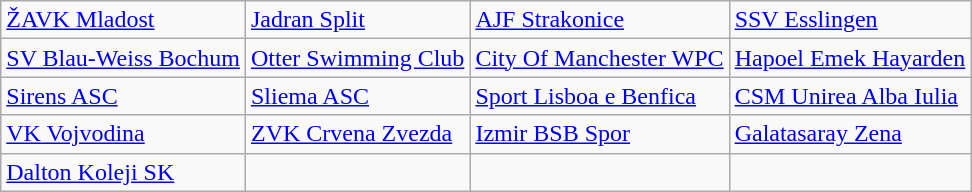<table class="wikitable">
<tr>
<td> <a href='#'>ŽAVK Mladost</a></td>
<td> <a href='#'>Jadran Split</a></td>
<td> <a href='#'>AJF Strakonice</a></td>
<td> <a href='#'>SSV Esslingen</a></td>
</tr>
<tr>
<td> <a href='#'>SV Blau-Weiss Bochum</a></td>
<td> <a href='#'>Otter Swimming Club</a></td>
<td> <a href='#'>City Of Manchester WPC</a></td>
<td> <a href='#'>Hapoel Emek Hayarden</a></td>
</tr>
<tr>
<td> <a href='#'>Sirens ASC</a></td>
<td> <a href='#'>Sliema ASC</a></td>
<td> <a href='#'>Sport Lisboa e Benfica</a></td>
<td> <a href='#'>CSM Unirea Alba Iulia</a></td>
</tr>
<tr>
<td> <a href='#'>VK Vojvodina</a></td>
<td> <a href='#'>ZVK Crvena Zvezda</a></td>
<td> <a href='#'>Izmir BSB Spor</a></td>
<td> <a href='#'>Galatasaray Zena</a></td>
</tr>
<tr>
<td> <a href='#'>Dalton Koleji SK</a></td>
<td></td>
<td></td>
<td></td>
</tr>
</table>
